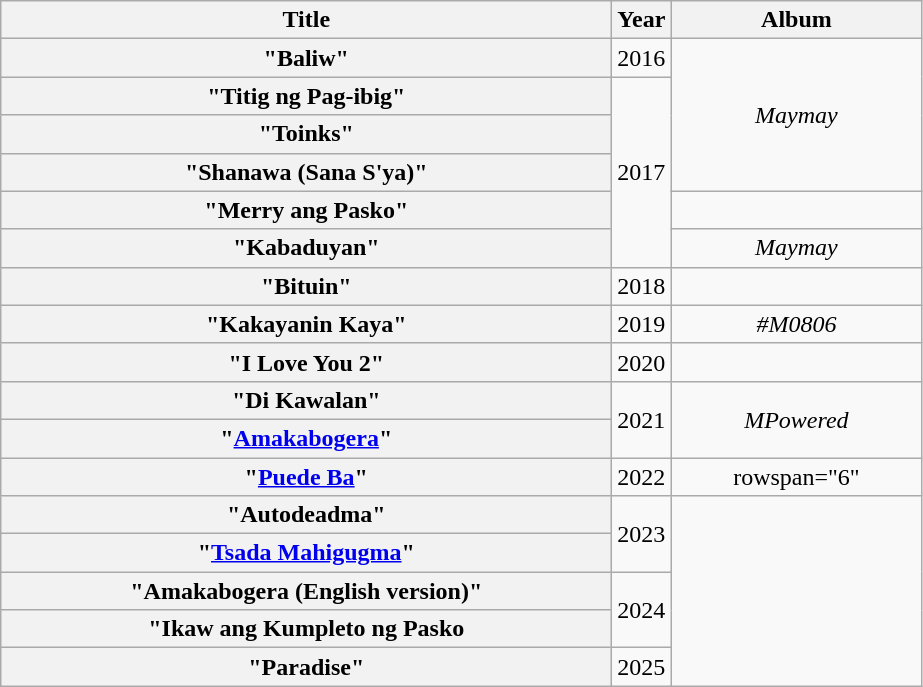<table class="wikitable plainrowheaders" style="text-align:center;">
<tr>
<th scope="col" style="width:25em;">Title</th>
<th scope="col" style="width:1em;">Year</th>
<th scope="col" style="width:10em;">Album</th>
</tr>
<tr>
<th scope="row">"Baliw"<br></th>
<td>2016</td>
<td rowspan="4"><em>Maymay</em></td>
</tr>
<tr>
<th scope="row">"Titig ng Pag-ibig"<br></th>
<td rowspan="5">2017</td>
</tr>
<tr>
<th scope="row">"Toinks"</th>
</tr>
<tr>
<th scope="row">"Shanawa (Sana S'ya)"</th>
</tr>
<tr>
<th scope="row">"Merry ang Pasko"</th>
<td></td>
</tr>
<tr>
<th scope="row">"Kabaduyan"</th>
<td><em>Maymay</em></td>
</tr>
<tr>
<th scope="row">"Bituin"</th>
<td>2018</td>
<td></td>
</tr>
<tr>
<th scope="row">"Kakayanin Kaya"</th>
<td>2019</td>
<td><em>#M0806</em></td>
</tr>
<tr>
<th scope="row">"I Love You 2"</th>
<td>2020</td>
<td></td>
</tr>
<tr>
<th scope="row">"Di Kawalan"</th>
<td rowspan="2">2021</td>
<td rowspan="2"><em>MPowered</em></td>
</tr>
<tr>
<th scope="row">"<a href='#'>Amakabogera</a>"</th>
</tr>
<tr>
<th scope="row">"<a href='#'>Puede Ba</a>"</th>
<td>2022</td>
<td>rowspan="6" </td>
</tr>
<tr>
<th scope="row">"Autodeadma" </th>
<td rowspan="2">2023</td>
</tr>
<tr>
<th scope="row">"<a href='#'>Tsada Mahigugma</a>"</th>
</tr>
<tr>
<th scope="row">"Amakabogera (English version)"</th>
<td rowspan="2">2024</td>
</tr>
<tr>
<th scope="row">"Ikaw ang Kumpleto ng Pasko</th>
</tr>
<tr>
<th scope="row">"Paradise"</th>
<td>2025</td>
</tr>
</table>
